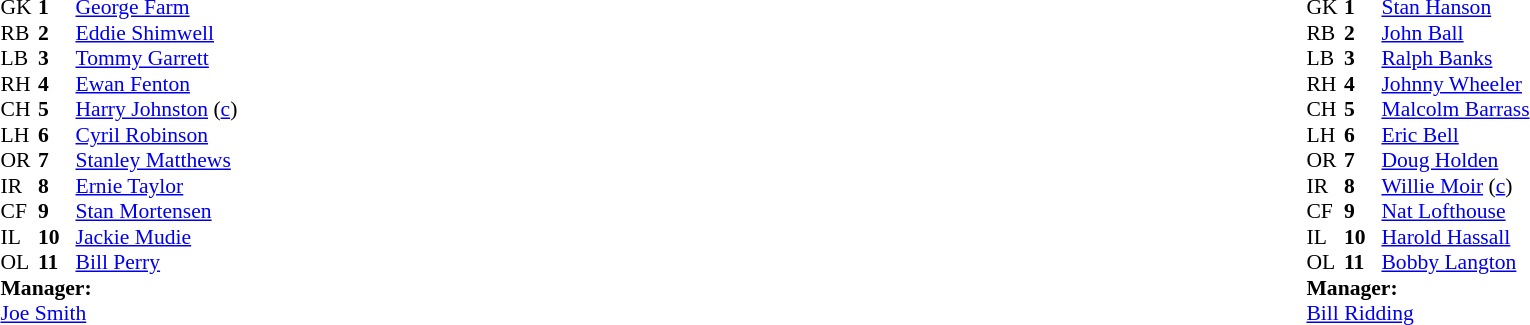<table width="100%">
<tr>
<td valign="top" width="40%"><br><table style="font-size: 90%" cellspacing="0" cellpadding="0">
<tr>
<td colspan="4"></td>
</tr>
<tr>
<th width="25"></th>
<th width="25"></th>
</tr>
<tr>
<td>GK</td>
<td><strong>1</strong></td>
<td> <a href='#'>George Farm</a></td>
</tr>
<tr>
<td>RB</td>
<td><strong>2</strong></td>
<td> <a href='#'>Eddie Shimwell</a></td>
</tr>
<tr>
<td>LB</td>
<td><strong>3</strong></td>
<td> <a href='#'>Tommy Garrett</a></td>
</tr>
<tr>
<td>RH</td>
<td><strong>4</strong></td>
<td> <a href='#'>Ewan Fenton</a></td>
</tr>
<tr>
<td>CH</td>
<td><strong>5</strong></td>
<td> <a href='#'>Harry Johnston</a> (<a href='#'>c</a>)</td>
</tr>
<tr>
<td>LH</td>
<td><strong>6</strong></td>
<td> <a href='#'>Cyril Robinson</a></td>
</tr>
<tr>
<td>OR</td>
<td><strong>7</strong></td>
<td> <a href='#'>Stanley Matthews</a></td>
</tr>
<tr>
<td>IR</td>
<td><strong>8</strong></td>
<td> <a href='#'>Ernie Taylor</a></td>
</tr>
<tr>
<td>CF</td>
<td><strong>9</strong></td>
<td> <a href='#'>Stan Mortensen</a></td>
</tr>
<tr>
<td>IL</td>
<td><strong>10</strong></td>
<td> <a href='#'>Jackie Mudie</a></td>
</tr>
<tr>
<td>OL</td>
<td><strong>11</strong></td>
<td> <a href='#'>Bill Perry</a></td>
</tr>
<tr>
<td colspan=4><strong>Manager:</strong></td>
</tr>
<tr>
<td colspan="4"> <a href='#'>Joe Smith</a></td>
</tr>
</table>
</td>
<td valign="top"></td>
<td valign="top" width="50%"><br><table style="font-size: 90%" cellspacing="0" cellpadding="0" align=center>
<tr>
<td colspan="4"></td>
</tr>
<tr>
<th width="25"></th>
<th width="25"></th>
</tr>
<tr>
<td>GK</td>
<td><strong>1</strong></td>
<td> <a href='#'>Stan Hanson</a></td>
</tr>
<tr>
<td>RB</td>
<td><strong>2</strong></td>
<td> <a href='#'>John Ball</a></td>
</tr>
<tr>
<td>LB</td>
<td><strong>3</strong></td>
<td> <a href='#'>Ralph Banks</a></td>
</tr>
<tr>
<td>RH</td>
<td><strong>4</strong></td>
<td> <a href='#'>Johnny Wheeler</a></td>
</tr>
<tr>
<td>CH</td>
<td><strong>5</strong></td>
<td> <a href='#'>Malcolm Barrass</a></td>
</tr>
<tr>
<td>LH</td>
<td><strong>6</strong></td>
<td> <a href='#'>Eric Bell</a></td>
</tr>
<tr>
<td>OR</td>
<td><strong>7</strong></td>
<td> <a href='#'>Doug Holden</a></td>
</tr>
<tr>
<td>IR</td>
<td><strong>8</strong></td>
<td> <a href='#'>Willie Moir</a> (<a href='#'>c</a>)</td>
</tr>
<tr>
<td>CF</td>
<td><strong>9</strong></td>
<td> <a href='#'>Nat Lofthouse</a></td>
</tr>
<tr>
<td>IL</td>
<td><strong>10</strong></td>
<td> <a href='#'>Harold Hassall</a></td>
</tr>
<tr>
<td>OL</td>
<td><strong>11</strong></td>
<td> <a href='#'>Bobby Langton</a></td>
</tr>
<tr>
<td colspan=4><strong>Manager:</strong></td>
</tr>
<tr>
<td colspan="4"> <a href='#'>Bill Ridding</a></td>
</tr>
</table>
</td>
</tr>
</table>
